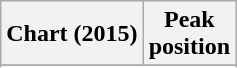<table class="wikitable sortable plainrowheaders" style="text-align:center">
<tr>
<th scope="col">Chart (2015)</th>
<th scope="col">Peak<br>position</th>
</tr>
<tr>
</tr>
<tr>
</tr>
<tr>
</tr>
<tr>
</tr>
<tr>
</tr>
<tr>
</tr>
</table>
